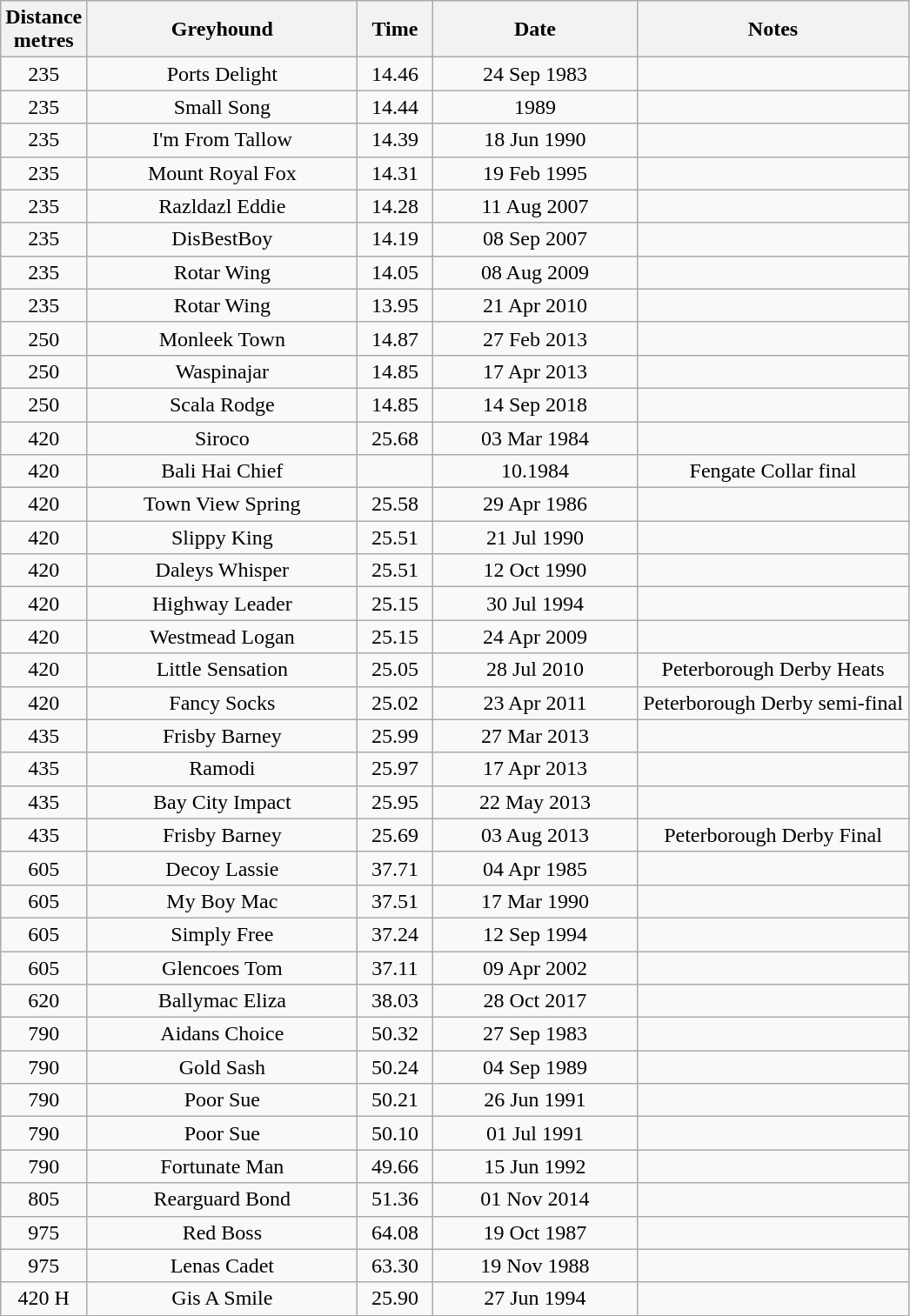<table class="wikitable collapsible collapsed" style="font-size: 100%">
<tr>
<th width=50>Distance<br>metres</th>
<th width=200>Greyhound</th>
<th width=50>Time</th>
<th width=150>Date</th>
<th width=200>Notes</th>
</tr>
<tr align=center>
<td>235</td>
<td>Ports Delight</td>
<td>14.46</td>
<td>24 Sep 1983</td>
<td></td>
</tr>
<tr align=center>
<td>235</td>
<td>Small Song</td>
<td>14.44</td>
<td>1989</td>
<td></td>
</tr>
<tr align=center>
<td>235</td>
<td>I'm From Tallow</td>
<td>14.39</td>
<td>18 Jun 1990</td>
<td></td>
</tr>
<tr align=center>
<td>235</td>
<td>Mount Royal Fox</td>
<td>14.31</td>
<td>19 Feb 1995</td>
<td></td>
</tr>
<tr align=center>
<td>235</td>
<td>Razldazl Eddie</td>
<td>14.28</td>
<td>11 Aug 2007</td>
<td></td>
</tr>
<tr align=center>
<td>235</td>
<td>DisBestBoy</td>
<td>14.19</td>
<td>08 Sep 2007</td>
<td></td>
</tr>
<tr align=center>
<td>235</td>
<td>Rotar Wing</td>
<td>14.05</td>
<td>08 Aug 2009</td>
<td></td>
</tr>
<tr align=center>
<td>235</td>
<td>Rotar Wing</td>
<td>13.95</td>
<td>21 Apr 2010</td>
<td></td>
</tr>
<tr align=center>
<td>250</td>
<td>Monleek Town</td>
<td>14.87</td>
<td>27 Feb 2013</td>
<td></td>
</tr>
<tr align=center>
<td>250</td>
<td>Waspinajar </td>
<td>14.85</td>
<td>17 Apr 2013</td>
<td></td>
</tr>
<tr align=center>
<td>250</td>
<td>Scala Rodge </td>
<td>14.85</td>
<td>14 Sep 2018</td>
<td></td>
</tr>
<tr align=center>
<td>420</td>
<td>Siroco</td>
<td>25.68</td>
<td>03 Mar 1984</td>
<td></td>
</tr>
<tr align=center>
<td>420</td>
<td>Bali Hai Chief </td>
<td></td>
<td>10.1984</td>
<td>Fengate Collar final</td>
</tr>
<tr align=center>
<td>420</td>
<td>Town View Spring</td>
<td>25.58</td>
<td>29 Apr 1986</td>
<td></td>
</tr>
<tr align=center>
<td>420</td>
<td>Slippy King</td>
<td>25.51</td>
<td>21 Jul 1990</td>
<td></td>
</tr>
<tr align=center>
<td>420</td>
<td>Daleys Whisper</td>
<td>25.51</td>
<td>12 Oct 1990</td>
<td></td>
</tr>
<tr align=center>
<td>420</td>
<td>Highway Leader</td>
<td>25.15</td>
<td>30 Jul 1994</td>
<td></td>
</tr>
<tr align=center>
<td>420</td>
<td>Westmead Logan</td>
<td>25.15</td>
<td>24 Apr 2009</td>
<td></td>
</tr>
<tr align=center>
<td>420</td>
<td>Little Sensation</td>
<td>25.05</td>
<td>28 Jul 2010</td>
<td>Peterborough Derby Heats</td>
</tr>
<tr align=center>
<td>420</td>
<td>Fancy Socks</td>
<td>25.02</td>
<td>23 Apr 2011</td>
<td>Peterborough Derby semi-final</td>
</tr>
<tr align=center>
<td>435</td>
<td>Frisby Barney</td>
<td>25.99</td>
<td>27 Mar 2013</td>
<td></td>
</tr>
<tr align=center>
<td>435</td>
<td>Ramodi</td>
<td>25.97</td>
<td>17 Apr 2013</td>
<td></td>
</tr>
<tr align=center>
<td>435</td>
<td>Bay City Impact</td>
<td>25.95</td>
<td>22 May 2013</td>
<td></td>
</tr>
<tr align=center>
<td>435</td>
<td>Frisby Barney</td>
<td>25.69</td>
<td>03 Aug 2013</td>
<td>Peterborough Derby Final</td>
</tr>
<tr align=center>
<td>605</td>
<td>Decoy Lassie</td>
<td>37.71</td>
<td>04 Apr 1985</td>
<td></td>
</tr>
<tr align=center>
<td>605</td>
<td>My Boy Mac</td>
<td>37.51</td>
<td>17 Mar 1990</td>
<td></td>
</tr>
<tr align=center>
<td>605</td>
<td>Simply Free</td>
<td>37.24</td>
<td>12 Sep 1994</td>
<td></td>
</tr>
<tr align=center>
<td>605</td>
<td>Glencoes Tom</td>
<td>37.11</td>
<td>09 Apr 2002</td>
<td></td>
</tr>
<tr align=center>
<td>620</td>
<td>Ballymac Eliza </td>
<td>38.03</td>
<td>28 Oct 2017</td>
<td></td>
</tr>
<tr align=center>
<td>790</td>
<td>Aidans Choice</td>
<td>50.32</td>
<td>27 Sep 1983</td>
<td></td>
</tr>
<tr align=center>
<td>790</td>
<td>Gold Sash</td>
<td>50.24</td>
<td>04 Sep 1989</td>
<td></td>
</tr>
<tr align=center>
<td>790</td>
<td>Poor Sue</td>
<td>50.21</td>
<td>26 Jun 1991</td>
<td></td>
</tr>
<tr align=center>
<td>790</td>
<td>Poor Sue</td>
<td>50.10</td>
<td>01 Jul 1991</td>
<td></td>
</tr>
<tr align=center>
<td>790</td>
<td>Fortunate Man</td>
<td>49.66</td>
<td>15 Jun 1992</td>
<td></td>
</tr>
<tr align=center>
<td>805</td>
<td>Rearguard Bond</td>
<td>51.36</td>
<td>01 Nov 2014</td>
<td></td>
</tr>
<tr align=center>
<td>975</td>
<td>Red Boss</td>
<td>64.08</td>
<td>19 Oct 1987</td>
<td></td>
</tr>
<tr align=center>
<td>975</td>
<td>Lenas Cadet</td>
<td>63.30</td>
<td>19 Nov 1988</td>
<td></td>
</tr>
<tr align=center>
<td>420 H</td>
<td>Gis A Smile</td>
<td>25.90</td>
<td>27 Jun 1994</td>
<td></td>
</tr>
</table>
